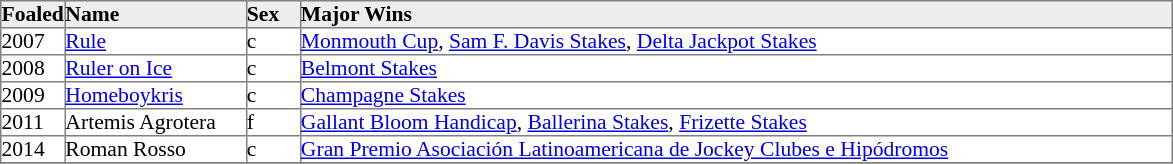<table border="1" cellpadding="0" style="border-collapse: collapse; font-size:90%">
<tr style="background:#eee;">
<td style="width:35px;"><strong>Foaled</strong></td>
<td style="width:120px;"><strong>Name</strong></td>
<td style="width:35px;"><strong>Sex</strong></td>
<td style="width:580px;"><strong>Major Wins</strong></td>
</tr>
<tr>
<td>2007</td>
<td><a href='#'>Rule</a></td>
<td>c</td>
<td><a href='#'>Monmouth Cup</a>, <a href='#'>Sam F. Davis Stakes</a>, <a href='#'>Delta Jackpot Stakes</a></td>
</tr>
<tr>
<td>2008</td>
<td><a href='#'>Ruler on Ice</a></td>
<td>c</td>
<td><a href='#'>Belmont Stakes</a></td>
</tr>
<tr>
<td>2009</td>
<td><a href='#'>Homeboykris</a></td>
<td>c</td>
<td><a href='#'> Champagne Stakes</a></td>
</tr>
<tr>
<td>2011</td>
<td>Artemis Agrotera</td>
<td>f</td>
<td><a href='#'>Gallant Bloom Handicap</a>, <a href='#'>Ballerina Stakes</a>, <a href='#'>Frizette Stakes</a></td>
</tr>
<tr>
<td>2014</td>
<td>Roman Rosso</td>
<td>c</td>
<td><a href='#'>Gran Premio Asociación Latinoamericana de Jockey Clubes e Hipódromos</a></td>
</tr>
<tr>
</tr>
</table>
